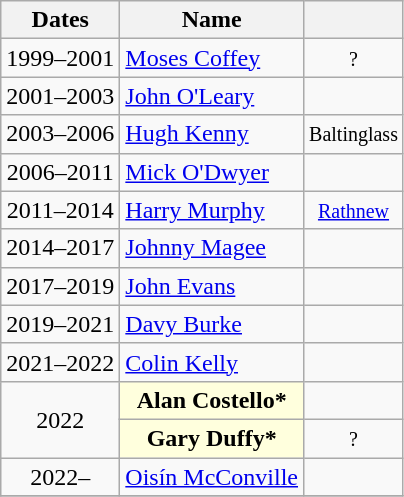<table class="wikitable sortable" style="text-align: center;">
<tr>
<th>Dates</th>
<th>Name</th>
<th></th>
</tr>
<tr>
<td>1999–2001</td>
<td style="text-align: left;"><a href='#'>Moses Coffey</a></td>
<td><small>?</small></td>
</tr>
<tr>
<td>2001–2003</td>
<td style="text-align: left;"><a href='#'>John O'Leary</a></td>
<td><small></small></td>
</tr>
<tr>
<td>2003–2006</td>
<td style="text-align: left;"><a href='#'>Hugh Kenny</a></td>
<td><small>Baltinglass</small></td>
</tr>
<tr>
<td>2006–2011</td>
<td style="text-align: left;"><a href='#'>Mick O'Dwyer</a></td>
<td><small></small></td>
</tr>
<tr>
<td>2011–2014</td>
<td style="text-align: left;"><a href='#'>Harry Murphy</a></td>
<td><small><a href='#'>Rathnew</a></small></td>
</tr>
<tr>
<td>2014–2017</td>
<td style="text-align: left;"><a href='#'>Johnny Magee</a></td>
<td><small></small></td>
</tr>
<tr>
<td>2017–2019</td>
<td style="text-align: left;"><a href='#'>John Evans</a></td>
<td><small></small></td>
</tr>
<tr>
<td>2019–2021</td>
<td style="text-align: left;"><a href='#'>Davy Burke</a></td>
<td><small></small></td>
</tr>
<tr>
<td>2021–2022</td>
<td style="text-align: left;"><a href='#'>Colin Kelly</a></td>
<td><small></small></td>
</tr>
<tr>
<td rowspan= "2">2022</td>
<th scope=row style=background:#FFFFDD>Alan Costello*</th>
<td><small></small></td>
</tr>
<tr>
<th scope=row style=background:#FFFFDD>Gary Duffy*</th>
<td><small>?</small></td>
</tr>
<tr>
<td>2022–</td>
<td style="text-align: left;"><a href='#'>Oisín McConville</a></td>
<td><small></small></td>
</tr>
<tr>
</tr>
</table>
